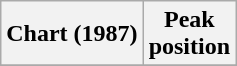<table class="wikitable sortable plainrowheaders" style="text-align:center">
<tr>
<th scope="col">Chart (1987)</th>
<th scope="col">Peak<br> position</th>
</tr>
<tr>
</tr>
</table>
